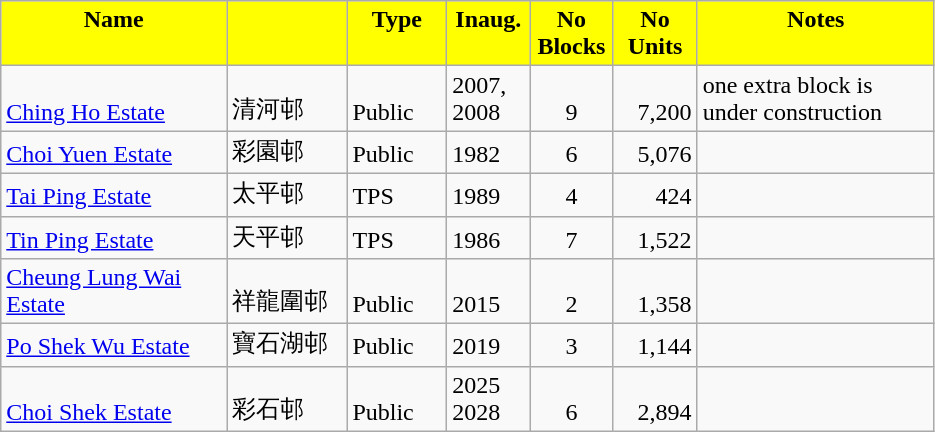<table class="wikitable">
<tr style="font-weight:bold;background-color:yellow" align="center" valign="top">
<td width="143.25" Height="12.75">Name</td>
<td width="72.75" valign="top"></td>
<td width="59.25" valign="top">Type</td>
<td width="48" valign="top">Inaug.</td>
<td width="48" valign="top">No Blocks</td>
<td width="48.75" valign="bottom">No Units</td>
<td width="150.75" valign="top">Notes</td>
</tr>
<tr valign="bottom">
<td Height="12.75"><a href='#'>Ching Ho Estate</a></td>
<td>清河邨</td>
<td>Public</td>
<td>2007, 2008</td>
<td align="center">9</td>
<td align="right">7,200</td>
<td>one extra block is under construction</td>
</tr>
<tr valign="bottom">
<td Height="12.75"><a href='#'>Choi Yuen Estate</a></td>
<td>彩園邨</td>
<td>Public</td>
<td>1982</td>
<td align="center">6</td>
<td align="right">5,076</td>
<td></td>
</tr>
<tr valign="bottom">
<td Height="12.75"><a href='#'>Tai Ping Estate</a></td>
<td>太平邨</td>
<td>TPS</td>
<td>1989</td>
<td align="center">4</td>
<td align="right">424</td>
<td></td>
</tr>
<tr valign="bottom">
<td Height="12.75"><a href='#'>Tin Ping Estate</a></td>
<td>天平邨</td>
<td>TPS</td>
<td>1986</td>
<td align="center">7</td>
<td align="right">1,522</td>
</tr>
<tr valign="bottom">
<td Height="12.75"><a href='#'>Cheung Lung Wai Estate</a></td>
<td>祥龍圍邨</td>
<td>Public</td>
<td>2015</td>
<td align="center">2</td>
<td align="right">1,358</td>
<td></td>
</tr>
<tr valign="bottom">
<td Height="12.75"><a href='#'>Po Shek Wu Estate</a></td>
<td>寶石湖邨</td>
<td>Public</td>
<td>2019</td>
<td align="center">3</td>
<td align="right">1,144</td>
<td></td>
</tr>
<tr valign="bottom">
<td Height="12.75"><a href='#'>Choi Shek Estate</a></td>
<td>彩石邨</td>
<td>Public</td>
<td>2025<br>2028</td>
<td align="center">6</td>
<td align="right">2,894</td>
<td></td>
</tr>
</table>
